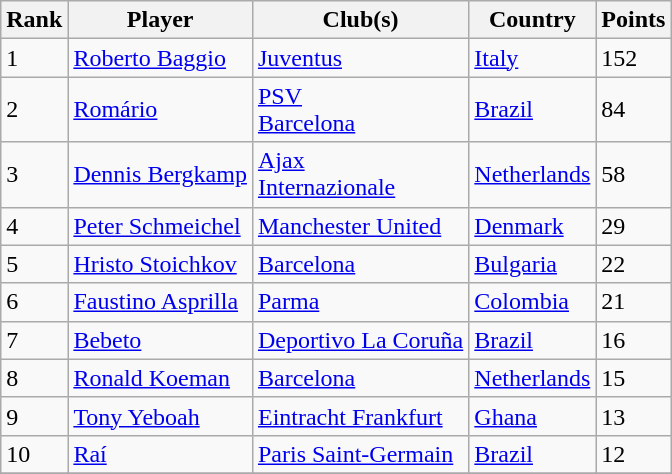<table class="wikitable">
<tr>
<th>Rank</th>
<th>Player</th>
<th>Club(s)</th>
<th>Country</th>
<th>Points</th>
</tr>
<tr>
<td>1</td>
<td><a href='#'>Roberto Baggio</a></td>
<td> <a href='#'>Juventus</a></td>
<td> <a href='#'>Italy</a></td>
<td>152</td>
</tr>
<tr>
<td>2</td>
<td><a href='#'>Romário</a></td>
<td> <a href='#'>PSV</a><br> <a href='#'>Barcelona</a></td>
<td> <a href='#'>Brazil</a></td>
<td>84</td>
</tr>
<tr>
<td>3</td>
<td><a href='#'>Dennis Bergkamp</a></td>
<td> <a href='#'>Ajax</a><br> <a href='#'>Internazionale</a></td>
<td> <a href='#'>Netherlands</a></td>
<td>58</td>
</tr>
<tr>
<td>4</td>
<td><a href='#'>Peter Schmeichel</a></td>
<td> <a href='#'>Manchester United</a></td>
<td> <a href='#'>Denmark</a></td>
<td>29</td>
</tr>
<tr>
<td>5</td>
<td><a href='#'>Hristo Stoichkov</a></td>
<td> <a href='#'>Barcelona</a></td>
<td> <a href='#'>Bulgaria</a></td>
<td>22</td>
</tr>
<tr>
<td>6</td>
<td><a href='#'>Faustino Asprilla</a></td>
<td> <a href='#'>Parma</a></td>
<td> <a href='#'>Colombia</a></td>
<td>21</td>
</tr>
<tr>
<td>7</td>
<td><a href='#'>Bebeto</a></td>
<td> <a href='#'>Deportivo La Coruña</a></td>
<td> <a href='#'>Brazil</a></td>
<td>16</td>
</tr>
<tr>
<td>8</td>
<td><a href='#'>Ronald Koeman</a></td>
<td> <a href='#'>Barcelona</a></td>
<td> <a href='#'>Netherlands</a></td>
<td>15</td>
</tr>
<tr>
<td>9</td>
<td><a href='#'>Tony Yeboah</a></td>
<td> <a href='#'>Eintracht Frankfurt</a></td>
<td> <a href='#'>Ghana</a></td>
<td>13</td>
</tr>
<tr>
<td>10</td>
<td><a href='#'>Raí</a></td>
<td> <a href='#'>Paris Saint-Germain</a></td>
<td> <a href='#'>Brazil</a></td>
<td>12</td>
</tr>
<tr>
</tr>
</table>
